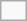<table class="infobox">
<tr>
<td></td>
<td></td>
</tr>
</table>
